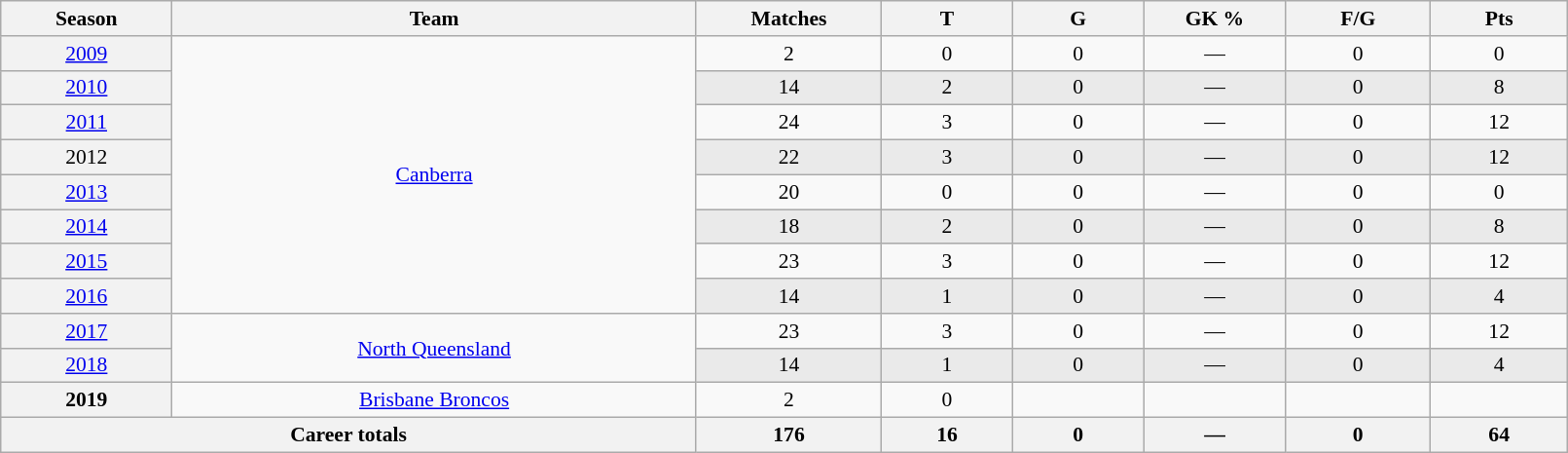<table class="wikitable sortable"  style="font-size:90%; text-align:center; width:85%;">
<tr>
<th width=2%>Season</th>
<th width=8%>Team</th>
<th width=2%>Matches</th>
<th width=2%>T</th>
<th width=2%>G</th>
<th width=2%>GK %</th>
<th width=2%>F/G</th>
<th width=2%>Pts</th>
</tr>
<tr>
<th scope="row" style="text-align:center; font-weight:normal"><a href='#'>2009</a></th>
<td rowspan="8" style="text-align:center;"> <a href='#'>Canberra</a></td>
<td>2</td>
<td>0</td>
<td>0</td>
<td>—</td>
<td>0</td>
<td>0</td>
</tr>
<tr style="background:#eaeaea;">
<th scope="row" style="text-align:center; font-weight:normal"><a href='#'>2010</a></th>
<td>14</td>
<td>2</td>
<td>0</td>
<td>—</td>
<td>0</td>
<td>8</td>
</tr>
<tr>
<th scope="row" style="text-align:center; font-weight:normal"><a href='#'>2011</a></th>
<td>24</td>
<td>3</td>
<td>0</td>
<td>—</td>
<td>0</td>
<td>12</td>
</tr>
<tr style="background:#eaeaea;">
<th scope="row" style="text-align:center; font-weight:normal">2012</th>
<td>22</td>
<td>3</td>
<td>0</td>
<td>—</td>
<td>0</td>
<td>12</td>
</tr>
<tr>
<th scope="row" style="text-align:center; font-weight:normal"><a href='#'>2013</a></th>
<td>20</td>
<td>0</td>
<td>0</td>
<td>—</td>
<td>0</td>
<td>0</td>
</tr>
<tr style="background:#eaeaea;">
<th scope="row" style="text-align:center; font-weight:normal"><a href='#'>2014</a></th>
<td>18</td>
<td>2</td>
<td>0</td>
<td>—</td>
<td>0</td>
<td>8</td>
</tr>
<tr>
<th scope="row" style="text-align:center; font-weight:normal"><a href='#'>2015</a></th>
<td>23</td>
<td>3</td>
<td>0</td>
<td>—</td>
<td>0</td>
<td>12</td>
</tr>
<tr style="background:#eaeaea;">
<th scope="row" style="text-align:center; font-weight:normal"><a href='#'>2016</a></th>
<td>14</td>
<td>1</td>
<td>0</td>
<td>—</td>
<td>0</td>
<td>4</td>
</tr>
<tr>
<th scope="row" style="text-align:center; font-weight:normal"><a href='#'>2017</a></th>
<td rowspan="2" style="text-align:center;"> <a href='#'>North Queensland</a></td>
<td>23</td>
<td>3</td>
<td>0</td>
<td>—</td>
<td>0</td>
<td>12</td>
</tr>
<tr style="background:#eaeaea;">
<th scope="row" style="text-align:center; font-weight:normal"><a href='#'>2018</a></th>
<td>14</td>
<td>1</td>
<td>0</td>
<td>—</td>
<td>0</td>
<td>4</td>
</tr>
<tr>
<th>2019</th>
<td> <a href='#'>Brisbane Broncos</a></td>
<td>2</td>
<td>0</td>
<td></td>
<td></td>
<td></td>
<td></td>
</tr>
<tr class="sortbottom">
<th colspan="2">Career totals</th>
<th>176</th>
<th>16</th>
<th>0</th>
<th>—</th>
<th>0</th>
<th>64</th>
</tr>
</table>
